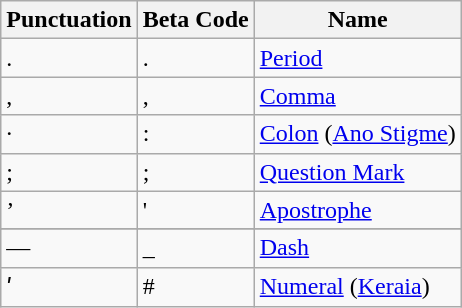<table class="wikitable">
<tr>
<th>Punctuation</th>
<th>Beta Code</th>
<th>Name</th>
</tr>
<tr>
<td>.</td>
<td>.</td>
<td><a href='#'>Period</a></td>
</tr>
<tr>
<td>,</td>
<td>,</td>
<td><a href='#'>Comma</a></td>
</tr>
<tr>
<td>·</td>
<td>:</td>
<td><a href='#'>Colon</a> (<a href='#'>Ano Stigme</a>)</td>
</tr>
<tr>
<td>;</td>
<td>;</td>
<td><a href='#'>Question Mark</a></td>
</tr>
<tr>
<td>’</td>
<td>'</td>
<td><a href='#'>Apostrophe</a></td>
</tr>
<tr>
</tr>
<tr ||-|| >
</tr>
<tr>
<td>—</td>
<td>_</td>
<td><a href='#'>Dash</a></td>
</tr>
<tr>
<td>ʹ</td>
<td>#</td>
<td><a href='#'>Numeral</a> (<a href='#'>Keraia</a>)</td>
</tr>
</table>
